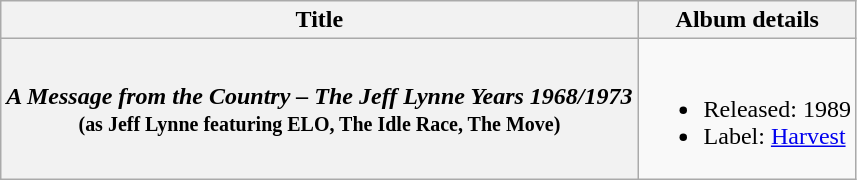<table class="wikitable plainrowheaders">
<tr>
<th>Title</th>
<th>Album details</th>
</tr>
<tr>
<th scope="row"><em>A Message from the Country – The Jeff Lynne Years 1968/1973</em><br><small>(as Jeff Lynne featuring ELO, The Idle Race, The Move)</small></th>
<td><br><ul><li>Released: 1989</li><li>Label: <a href='#'>Harvest</a></li></ul></td>
</tr>
</table>
